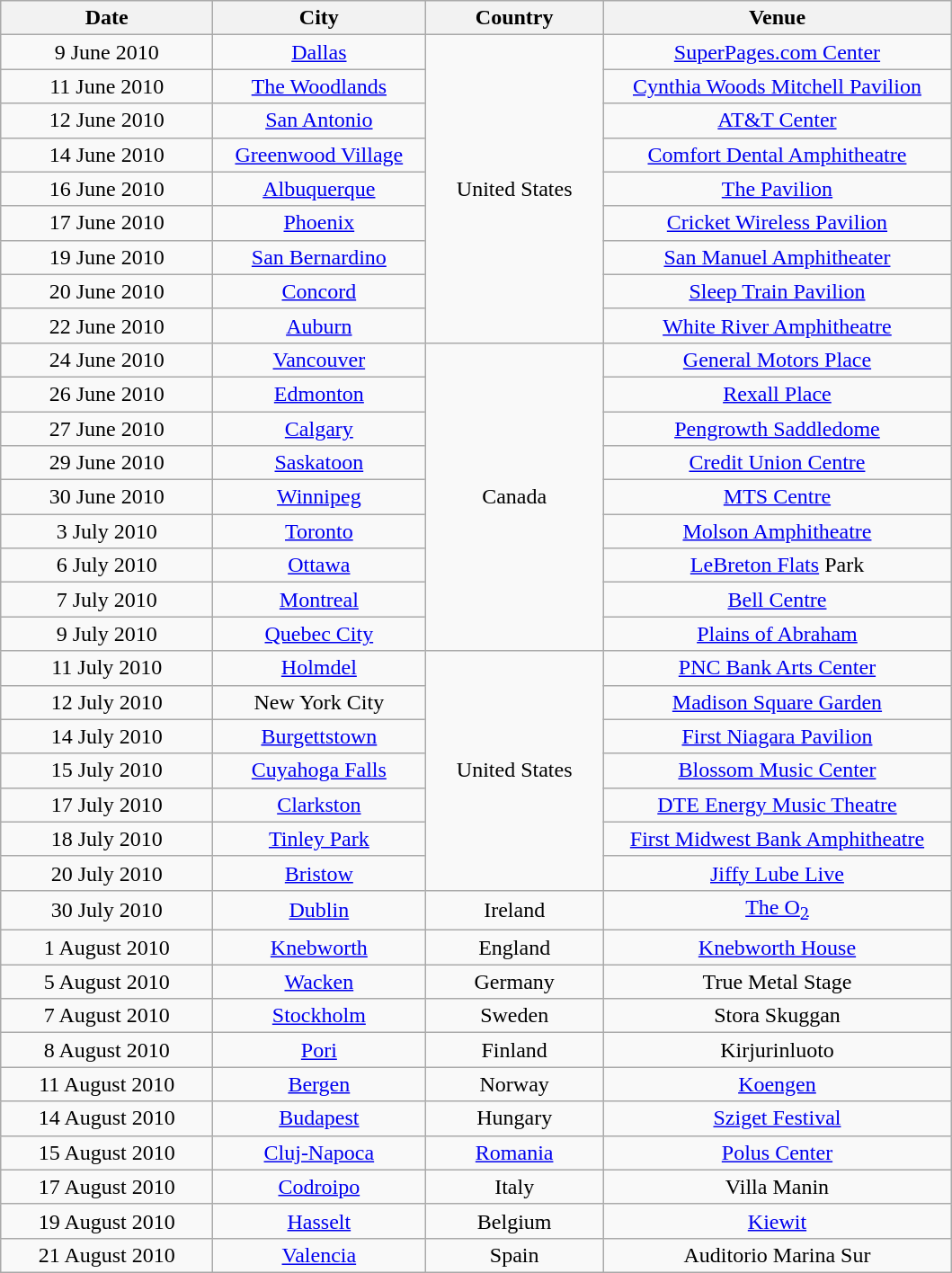<table class="wikitable plainrowheaders" style="text-align:center;">
<tr>
<th style="width:150px;">Date</th>
<th style="width:150px;">City</th>
<th style="width:125px;">Country</th>
<th style="width:250px;">Venue</th>
</tr>
<tr>
<td>9 June 2010</td>
<td><a href='#'>Dallas</a></td>
<td rowspan="9">United States</td>
<td><a href='#'>SuperPages.com Center</a></td>
</tr>
<tr>
<td>11 June 2010</td>
<td><a href='#'>The Woodlands</a></td>
<td><a href='#'>Cynthia Woods Mitchell Pavilion</a></td>
</tr>
<tr>
<td>12 June 2010</td>
<td><a href='#'>San Antonio</a></td>
<td><a href='#'>AT&T Center</a></td>
</tr>
<tr>
<td>14 June 2010</td>
<td><a href='#'>Greenwood Village</a></td>
<td><a href='#'>Comfort Dental Amphitheatre</a></td>
</tr>
<tr>
<td>16 June 2010</td>
<td><a href='#'>Albuquerque</a></td>
<td><a href='#'>The Pavilion</a></td>
</tr>
<tr>
<td>17 June 2010</td>
<td><a href='#'>Phoenix</a></td>
<td><a href='#'>Cricket Wireless Pavilion</a></td>
</tr>
<tr>
<td>19 June 2010</td>
<td><a href='#'>San Bernardino</a></td>
<td><a href='#'>San Manuel Amphitheater</a></td>
</tr>
<tr>
<td>20 June 2010</td>
<td><a href='#'>Concord</a></td>
<td><a href='#'>Sleep Train Pavilion</a></td>
</tr>
<tr>
<td>22 June 2010</td>
<td><a href='#'>Auburn</a></td>
<td><a href='#'>White River Amphitheatre</a></td>
</tr>
<tr>
<td>24 June 2010</td>
<td><a href='#'>Vancouver</a></td>
<td rowspan="9">Canada</td>
<td><a href='#'>General Motors Place</a></td>
</tr>
<tr>
<td>26 June 2010</td>
<td><a href='#'>Edmonton</a></td>
<td><a href='#'>Rexall Place</a></td>
</tr>
<tr>
<td>27 June 2010</td>
<td><a href='#'>Calgary</a></td>
<td><a href='#'>Pengrowth Saddledome</a></td>
</tr>
<tr>
<td>29 June 2010</td>
<td><a href='#'>Saskatoon</a></td>
<td><a href='#'>Credit Union Centre</a></td>
</tr>
<tr>
<td>30 June 2010</td>
<td><a href='#'>Winnipeg</a></td>
<td><a href='#'>MTS Centre</a></td>
</tr>
<tr>
<td>3 July 2010</td>
<td><a href='#'>Toronto</a></td>
<td><a href='#'>Molson Amphitheatre</a></td>
</tr>
<tr>
<td>6 July 2010</td>
<td><a href='#'>Ottawa</a></td>
<td><a href='#'>LeBreton Flats</a> Park</td>
</tr>
<tr>
<td>7 July 2010</td>
<td><a href='#'>Montreal</a></td>
<td><a href='#'>Bell Centre</a></td>
</tr>
<tr>
<td>9 July 2010</td>
<td><a href='#'>Quebec City</a></td>
<td><a href='#'>Plains of Abraham</a></td>
</tr>
<tr>
<td>11 July 2010</td>
<td><a href='#'>Holmdel</a></td>
<td rowspan="7">United States</td>
<td><a href='#'>PNC Bank Arts Center</a></td>
</tr>
<tr>
<td>12 July 2010</td>
<td>New York City</td>
<td><a href='#'>Madison Square Garden</a></td>
</tr>
<tr>
<td>14 July 2010</td>
<td><a href='#'>Burgettstown</a></td>
<td><a href='#'>First Niagara Pavilion</a></td>
</tr>
<tr>
<td>15 July 2010</td>
<td><a href='#'>Cuyahoga Falls</a></td>
<td><a href='#'>Blossom Music Center</a></td>
</tr>
<tr>
<td>17 July 2010</td>
<td><a href='#'>Clarkston</a></td>
<td><a href='#'>DTE Energy Music Theatre</a></td>
</tr>
<tr>
<td>18 July 2010</td>
<td><a href='#'>Tinley Park</a></td>
<td><a href='#'>First Midwest Bank Amphitheatre</a></td>
</tr>
<tr>
<td>20 July 2010</td>
<td><a href='#'>Bristow</a></td>
<td><a href='#'>Jiffy Lube Live</a></td>
</tr>
<tr>
<td>30 July 2010</td>
<td><a href='#'>Dublin</a></td>
<td>Ireland</td>
<td><a href='#'>The O<sub>2</sub></a></td>
</tr>
<tr>
<td>1 August 2010</td>
<td><a href='#'>Knebworth</a></td>
<td>England</td>
<td><a href='#'>Knebworth House</a></td>
</tr>
<tr>
<td>5 August 2010</td>
<td><a href='#'>Wacken</a></td>
<td>Germany</td>
<td>True Metal Stage</td>
</tr>
<tr>
<td>7 August 2010</td>
<td><a href='#'>Stockholm</a></td>
<td>Sweden</td>
<td>Stora Skuggan</td>
</tr>
<tr>
<td>8 August 2010</td>
<td><a href='#'>Pori</a></td>
<td>Finland</td>
<td>Kirjurinluoto</td>
</tr>
<tr>
<td>11 August 2010</td>
<td><a href='#'>Bergen</a></td>
<td>Norway</td>
<td><a href='#'>Koengen</a></td>
</tr>
<tr>
<td>14 August 2010</td>
<td><a href='#'>Budapest</a></td>
<td>Hungary</td>
<td><a href='#'>Sziget Festival</a></td>
</tr>
<tr>
<td>15 August 2010</td>
<td><a href='#'>Cluj-Napoca</a></td>
<td><a href='#'>Romania</a></td>
<td><a href='#'>Polus Center</a></td>
</tr>
<tr>
<td>17 August 2010</td>
<td><a href='#'>Codroipo</a></td>
<td>Italy</td>
<td>Villa Manin</td>
</tr>
<tr>
<td>19 August 2010</td>
<td><a href='#'>Hasselt</a></td>
<td>Belgium</td>
<td><a href='#'>Kiewit</a></td>
</tr>
<tr>
<td>21 August 2010</td>
<td><a href='#'>Valencia</a></td>
<td>Spain</td>
<td>Auditorio Marina Sur</td>
</tr>
</table>
